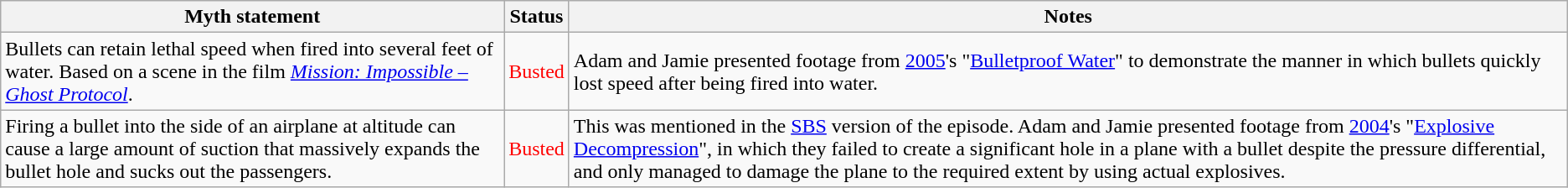<table class="wikitable plainrowheaders">
<tr>
<th>Myth statement</th>
<th>Status</th>
<th>Notes</th>
</tr>
<tr>
<td>Bullets can retain lethal speed when fired into several feet of water. Based on a scene in the film <em><a href='#'>Mission: Impossible – Ghost Protocol</a></em>.</td>
<td style="color:red">Busted</td>
<td>Adam and Jamie presented footage from <a href='#'>2005</a>'s "<a href='#'>Bulletproof Water</a>" to demonstrate the manner in which bullets quickly lost speed after being fired into water.</td>
</tr>
<tr>
<td>Firing a bullet into the side of an airplane at altitude can cause a large amount of suction that massively expands the bullet hole and sucks out the passengers.</td>
<td style="color:red">Busted</td>
<td>This was mentioned in the <a href='#'>SBS</a> version of the episode. Adam and Jamie presented footage from <a href='#'>2004</a>'s "<a href='#'>Explosive Decompression</a>", in which they failed to create a significant hole in a plane with a bullet despite the pressure differential, and only managed to damage the plane to the required extent by using actual explosives.</td>
</tr>
</table>
